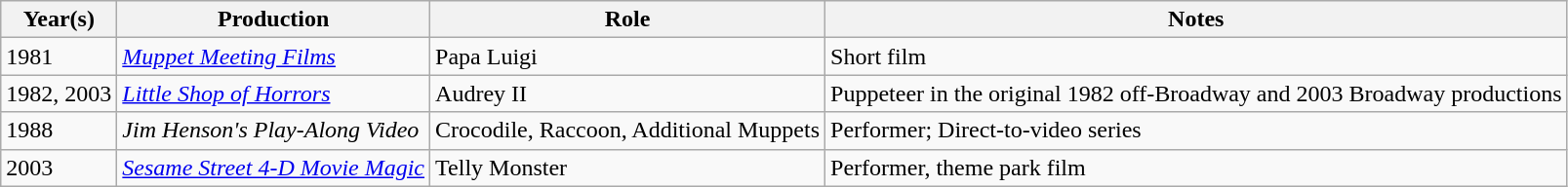<table class="wikitable">
<tr>
<th>Year(s)</th>
<th>Production</th>
<th>Role</th>
<th>Notes</th>
</tr>
<tr>
<td>1981</td>
<td><em><a href='#'>Muppet Meeting Films</a></em></td>
<td>Papa Luigi</td>
<td>Short film</td>
</tr>
<tr>
<td>1982, 2003</td>
<td><em><a href='#'>Little Shop of Horrors</a></em></td>
<td>Audrey II</td>
<td>Puppeteer in the original 1982 off-Broadway and 2003 Broadway productions</td>
</tr>
<tr>
<td>1988</td>
<td><em>Jim Henson's Play-Along Video</em></td>
<td>Crocodile, Raccoon, Additional Muppets</td>
<td>Performer; Direct-to-video series</td>
</tr>
<tr>
<td>2003</td>
<td><em><a href='#'>Sesame Street 4-D Movie Magic</a></em></td>
<td>Telly Monster</td>
<td>Performer, theme park film</td>
</tr>
</table>
